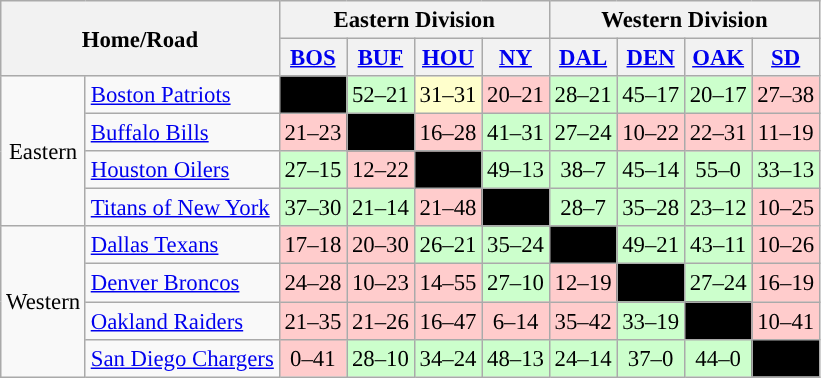<table class="wikitable" style="font-size:95%; text-align:center">
<tr>
<th colspan="2" rowspan=2>Home/Road</th>
<th colspan="4">Eastern Division</th>
<th colspan="4">Western Division</th>
</tr>
<tr>
<th><a href='#'>BOS</a></th>
<th><a href='#'>BUF</a></th>
<th><a href='#'>HOU</a></th>
<th><a href='#'>NY</a></th>
<th><a href='#'>DAL</a></th>
<th><a href='#'>DEN</a></th>
<th><a href='#'>OAK</a></th>
<th><a href='#'>SD</a></th>
</tr>
<tr>
<td rowspan="4">Eastern</td>
<td align="left"><a href='#'>Boston Patriots</a></td>
<td style="background:#000"></td>
<td style="background:#cfc">52–21</td>
<td style="background:#ffc">31–31</td>
<td style="background:#fcc">20–21</td>
<td style="background:#cfc">28–21</td>
<td style="background:#cfc">45–17</td>
<td style="background:#cfc">20–17</td>
<td style="background:#fcc">27–38</td>
</tr>
<tr>
<td align="left"><a href='#'>Buffalo Bills</a></td>
<td style="background:#fcc">21–23</td>
<td style="background:#000"></td>
<td style="background:#fcc">16–28</td>
<td style="background:#cfc">41–31</td>
<td style="background:#cfc">27–24</td>
<td style="background:#fcc">10–22</td>
<td style="background:#fcc">22–31</td>
<td style="background:#fcc">11–19</td>
</tr>
<tr>
<td align="left"><a href='#'>Houston Oilers</a></td>
<td style="background:#cfc">27–15</td>
<td style="background:#fcc">12–22</td>
<td style="background:#000"></td>
<td style="background:#cfc">49–13</td>
<td style="background:#cfc">38–7</td>
<td style="background:#cfc">45–14</td>
<td style="background:#cfc">55–0</td>
<td style="background:#cfc">33–13</td>
</tr>
<tr>
<td align="left"><a href='#'>Titans of New York</a></td>
<td style="background:#cfc">37–30</td>
<td style="background:#cfc">21–14</td>
<td style="background:#fcc">21–48</td>
<td style="background:#000"></td>
<td style="background:#cfc">28–7</td>
<td style="background:#cfc">35–28</td>
<td style="background:#cfc">23–12</td>
<td style="background:#fcc">10–25</td>
</tr>
<tr>
<td rowspan="4">Western</td>
<td align="left"><a href='#'>Dallas Texans</a></td>
<td style="background:#fcc">17–18</td>
<td style="background:#fcc">20–30</td>
<td style="background:#cfc">26–21</td>
<td style="background:#cfc">35–24</td>
<td style="background:#000"></td>
<td style="background:#cfc">49–21</td>
<td style="background:#cfc">43–11</td>
<td style="background:#fcc">10–26</td>
</tr>
<tr>
<td align="left"><a href='#'>Denver Broncos</a></td>
<td style="background:#fcc">24–28</td>
<td style="background:#fcc">10–23</td>
<td style="background:#fcc">14–55</td>
<td style="background:#cfc">27–10</td>
<td style="background:#fcc">12–19</td>
<td style="background:#000"></td>
<td style="background:#cfc">27–24</td>
<td style="background:#fcc">16–19</td>
</tr>
<tr>
<td align="left"><a href='#'>Oakland Raiders</a></td>
<td style="background:#fcc">21–35</td>
<td style="background:#fcc">21–26</td>
<td style="background:#fcc">16–47</td>
<td style="background:#fcc">6–14</td>
<td style="background:#fcc">35–42</td>
<td style="background:#cfc">33–19</td>
<td style="background:#000"></td>
<td style="background:#fcc">10–41</td>
</tr>
<tr>
<td align="left"><a href='#'>San Diego Chargers</a></td>
<td style="background:#fcc">0–41</td>
<td style="background:#cfc">28–10</td>
<td style="background:#cfc">34–24</td>
<td style="background:#cfc">48–13</td>
<td style="background:#cfc">24–14</td>
<td style="background:#cfc">37–0</td>
<td style="background:#cfc">44–0</td>
<td style="background:#000"></td>
</tr>
</table>
